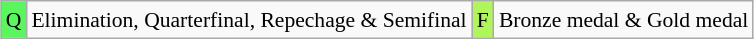<table class="wikitable" style="margin:0.5em auto; font-size:90%; line-height:1.25em;">
<tr>
<td style="background-color:#5BF560;text-align:center;">Q</td>
<td>Elimination, Quarterfinal, Repechage & Semifinal</td>
<td style="background-color:#AFF55B;text-align:center;">F</td>
<td>Bronze medal & Gold medal</td>
</tr>
</table>
